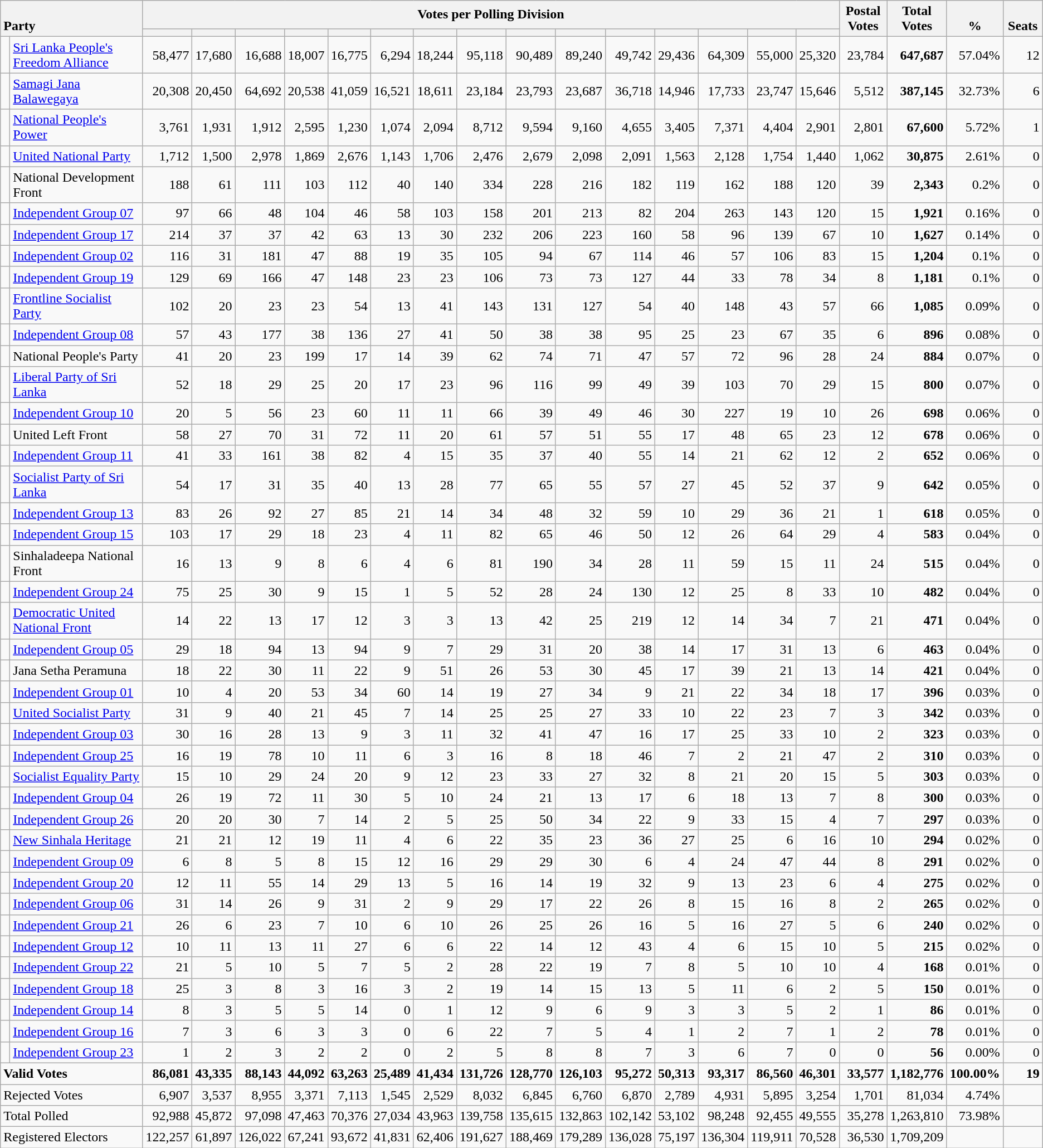<table class="wikitable" style="text-align:right;">
<tr>
<th style="text-align:left; vertical-align:bottom;" rowspan="2" colspan="2">Party</th>
<th colspan=15>Votes per Polling Division</th>
<th rowspan="2" style="vertical-align:bottom; text-align:center; width:50px;">Postal<br>Votes</th>
<th rowspan="2" style="vertical-align:bottom; text-align:center; width:50px;">Total Votes</th>
<th rowspan="2" style="vertical-align:bottom; text-align:center; width:50px;">%</th>
<th rowspan="2" style="vertical-align:bottom; text-align:center; width:40px;">Seats</th>
</tr>
<tr>
<th></th>
<th></th>
<th></th>
<th></th>
<th></th>
<th></th>
<th></th>
<th></th>
<th></th>
<th></th>
<th></th>
<th></th>
<th></th>
<th></th>
<th></th>
</tr>
<tr>
<td bgcolor=> </td>
<td align=left><a href='#'>Sri Lanka People's Freedom Alliance</a></td>
<td>58,477</td>
<td>17,680</td>
<td>16,688</td>
<td>18,007</td>
<td>16,775</td>
<td>6,294</td>
<td>18,244</td>
<td>95,118</td>
<td>90,489</td>
<td>89,240</td>
<td>49,742</td>
<td>29,436</td>
<td>64,309</td>
<td>55,000</td>
<td>25,320</td>
<td>23,784</td>
<td><strong>647,687</strong></td>
<td>57.04%</td>
<td>12</td>
</tr>
<tr>
<td bgcolor=> </td>
<td align=left><a href='#'>Samagi Jana Balawegaya</a></td>
<td>20,308</td>
<td>20,450</td>
<td>64,692</td>
<td>20,538</td>
<td>41,059</td>
<td>16,521</td>
<td>18,611</td>
<td>23,184</td>
<td>23,793</td>
<td>23,687</td>
<td>36,718</td>
<td>14,946</td>
<td>17,733</td>
<td>23,747</td>
<td>15,646</td>
<td>5,512</td>
<td><strong>387,145</strong></td>
<td>32.73%</td>
<td>6</td>
</tr>
<tr>
<td bgcolor=> </td>
<td align=left><a href='#'>National People's Power</a></td>
<td>3,761</td>
<td>1,931</td>
<td>1,912</td>
<td>2,595</td>
<td>1,230</td>
<td>1,074</td>
<td>2,094</td>
<td>8,712</td>
<td>9,594</td>
<td>9,160</td>
<td>4,655</td>
<td>3,405</td>
<td>7,371</td>
<td>4,404</td>
<td>2,901</td>
<td>2,801</td>
<td><strong>67,600</strong></td>
<td>5.72%</td>
<td>1</td>
</tr>
<tr>
<td bgcolor=> </td>
<td align=left><a href='#'>United National Party</a></td>
<td>1,712</td>
<td>1,500</td>
<td>2,978</td>
<td>1,869</td>
<td>2,676</td>
<td>1,143</td>
<td>1,706</td>
<td>2,476</td>
<td>2,679</td>
<td>2,098</td>
<td>2,091</td>
<td>1,563</td>
<td>2,128</td>
<td>1,754</td>
<td>1,440</td>
<td>1,062</td>
<td><strong>30,875</strong></td>
<td>2.61%</td>
<td>0</td>
</tr>
<tr>
<td bgcolor=> </td>
<td align=left>National Development Front</td>
<td>188</td>
<td>61</td>
<td>111</td>
<td>103</td>
<td>112</td>
<td>40</td>
<td>140</td>
<td>334</td>
<td>228</td>
<td>216</td>
<td>182</td>
<td>119</td>
<td>162</td>
<td>188</td>
<td>120</td>
<td>39</td>
<td><strong>2,343</strong></td>
<td>0.2%</td>
<td>0</td>
</tr>
<tr>
<td bgcolor=> </td>
<td align=left><a href='#'>Independent Group 07</a></td>
<td>97</td>
<td>66</td>
<td>48</td>
<td>104</td>
<td>46</td>
<td>58</td>
<td>103</td>
<td>158</td>
<td>201</td>
<td>213</td>
<td>82</td>
<td>204</td>
<td>263</td>
<td>143</td>
<td>120</td>
<td>15</td>
<td><strong>1,921</strong></td>
<td>0.16%</td>
<td>0</td>
</tr>
<tr>
<td bgcolor=> </td>
<td align=left><a href='#'>Independent Group 17</a></td>
<td>214</td>
<td>37</td>
<td>37</td>
<td>42</td>
<td>63</td>
<td>13</td>
<td>30</td>
<td>232</td>
<td>206</td>
<td>223</td>
<td>160</td>
<td>58</td>
<td>96</td>
<td>139</td>
<td>67</td>
<td>10</td>
<td><strong>1,627</strong></td>
<td>0.14%</td>
<td>0</td>
</tr>
<tr>
<td bgcolor=> </td>
<td align=left><a href='#'>Independent Group 02</a></td>
<td>116</td>
<td>31</td>
<td>181</td>
<td>47</td>
<td>88</td>
<td>19</td>
<td>35</td>
<td>105</td>
<td>94</td>
<td>67</td>
<td>114</td>
<td>46</td>
<td>57</td>
<td>106</td>
<td>83</td>
<td>15</td>
<td><strong>1,204</strong></td>
<td>0.1%</td>
<td>0</td>
</tr>
<tr>
<td bgcolor=> </td>
<td align=left><a href='#'>Independent Group 19</a></td>
<td>129</td>
<td>69</td>
<td>166</td>
<td>47</td>
<td>148</td>
<td>23</td>
<td>23</td>
<td>106</td>
<td>73</td>
<td>73</td>
<td>127</td>
<td>44</td>
<td>33</td>
<td>78</td>
<td>34</td>
<td>8</td>
<td><strong>1,181</strong></td>
<td>0.1%</td>
<td>0</td>
</tr>
<tr>
<td bgcolor=> </td>
<td align=left><a href='#'>Frontline Socialist Party</a></td>
<td>102</td>
<td>20</td>
<td>23</td>
<td>23</td>
<td>54</td>
<td>13</td>
<td>41</td>
<td>143</td>
<td>131</td>
<td>127</td>
<td>54</td>
<td>40</td>
<td>148</td>
<td>43</td>
<td>57</td>
<td>66</td>
<td><strong>1,085</strong></td>
<td>0.09%</td>
<td>0</td>
</tr>
<tr>
<td bgcolor=> </td>
<td align=left><a href='#'>Independent Group 08</a></td>
<td>57</td>
<td>43</td>
<td>177</td>
<td>38</td>
<td>136</td>
<td>27</td>
<td>41</td>
<td>50</td>
<td>38</td>
<td>38</td>
<td>95</td>
<td>25</td>
<td>23</td>
<td>67</td>
<td>35</td>
<td>6</td>
<td><strong>896</strong></td>
<td>0.08%</td>
<td>0</td>
</tr>
<tr>
<td bgcolor=> </td>
<td align=left>National People's Party</td>
<td>41</td>
<td>20</td>
<td>23</td>
<td>199</td>
<td>17</td>
<td>14</td>
<td>39</td>
<td>62</td>
<td>74</td>
<td>71</td>
<td>47</td>
<td>57</td>
<td>72</td>
<td>96</td>
<td>28</td>
<td>24</td>
<td><strong>884</strong></td>
<td>0.07%</td>
<td>0</td>
</tr>
<tr>
<td bgcolor=> </td>
<td align=left><a href='#'>Liberal Party of Sri Lanka</a></td>
<td>52</td>
<td>18</td>
<td>29</td>
<td>25</td>
<td>20</td>
<td>17</td>
<td>23</td>
<td>96</td>
<td>116</td>
<td>99</td>
<td>49</td>
<td>39</td>
<td>103</td>
<td>70</td>
<td>29</td>
<td>15</td>
<td><strong>800</strong></td>
<td>0.07%</td>
<td>0</td>
</tr>
<tr>
<td bgcolor=> </td>
<td align=left><a href='#'>Independent Group 10</a></td>
<td>20</td>
<td>5</td>
<td>56</td>
<td>23</td>
<td>60</td>
<td>11</td>
<td>11</td>
<td>66</td>
<td>39</td>
<td>49</td>
<td>46</td>
<td>30</td>
<td>227</td>
<td>19</td>
<td>10</td>
<td>26</td>
<td><strong>698</strong></td>
<td>0.06%</td>
<td>0</td>
</tr>
<tr>
<td bgcolor=> </td>
<td align=left>United Left Front</td>
<td>58</td>
<td>27</td>
<td>70</td>
<td>31</td>
<td>72</td>
<td>11</td>
<td>20</td>
<td>61</td>
<td>57</td>
<td>51</td>
<td>55</td>
<td>17</td>
<td>48</td>
<td>65</td>
<td>23</td>
<td>12</td>
<td><strong>678</strong></td>
<td>0.06%</td>
<td>0</td>
</tr>
<tr>
<td bgcolor=> </td>
<td align=left><a href='#'>Independent Group 11</a></td>
<td>41</td>
<td>33</td>
<td>161</td>
<td>38</td>
<td>82</td>
<td>4</td>
<td>15</td>
<td>35</td>
<td>37</td>
<td>40</td>
<td>55</td>
<td>14</td>
<td>21</td>
<td>62</td>
<td>12</td>
<td>2</td>
<td><strong>652</strong></td>
<td>0.06%</td>
<td>0</td>
</tr>
<tr>
<td bgcolor=> </td>
<td align=left><a href='#'>Socialist Party of Sri Lanka</a></td>
<td>54</td>
<td>17</td>
<td>31</td>
<td>35</td>
<td>40</td>
<td>13</td>
<td>28</td>
<td>77</td>
<td>65</td>
<td>55</td>
<td>57</td>
<td>27</td>
<td>45</td>
<td>52</td>
<td>37</td>
<td>9</td>
<td><strong>642</strong></td>
<td>0.05%</td>
<td>0</td>
</tr>
<tr>
<td bgcolor=> </td>
<td align=left><a href='#'>Independent Group 13</a></td>
<td>83</td>
<td>26</td>
<td>92</td>
<td>27</td>
<td>85</td>
<td>21</td>
<td>14</td>
<td>34</td>
<td>48</td>
<td>32</td>
<td>59</td>
<td>10</td>
<td>29</td>
<td>36</td>
<td>21</td>
<td>1</td>
<td><strong>618</strong></td>
<td>0.05%</td>
<td>0</td>
</tr>
<tr>
<td bgcolor=> </td>
<td align=left><a href='#'>Independent Group 15</a></td>
<td>103</td>
<td>17</td>
<td>29</td>
<td>18</td>
<td>23</td>
<td>4</td>
<td>11</td>
<td>82</td>
<td>65</td>
<td>46</td>
<td>50</td>
<td>12</td>
<td>26</td>
<td>64</td>
<td>29</td>
<td>4</td>
<td><strong>583</strong></td>
<td>0.04%</td>
<td>0</td>
</tr>
<tr>
<td bgcolor=> </td>
<td align=left>Sinhaladeepa National Front</td>
<td>16</td>
<td>13</td>
<td>9</td>
<td>8</td>
<td>6</td>
<td>4</td>
<td>6</td>
<td>81</td>
<td>190</td>
<td>34</td>
<td>28</td>
<td>11</td>
<td>59</td>
<td>15</td>
<td>11</td>
<td>24</td>
<td><strong>515</strong></td>
<td>0.04%</td>
<td>0</td>
</tr>
<tr>
<td bgcolor=> </td>
<td align=left><a href='#'>Independent Group 24</a></td>
<td>75</td>
<td>25</td>
<td>30</td>
<td>9</td>
<td>15</td>
<td>1</td>
<td>5</td>
<td>52</td>
<td>28</td>
<td>24</td>
<td>130</td>
<td>12</td>
<td>25</td>
<td>8</td>
<td>33</td>
<td>10</td>
<td><strong>482</strong></td>
<td>0.04%</td>
<td>0</td>
</tr>
<tr>
<td bgcolor=> </td>
<td align=left><a href='#'>Democratic United National Front</a></td>
<td>14</td>
<td>22</td>
<td>13</td>
<td>17</td>
<td>12</td>
<td>3</td>
<td>3</td>
<td>13</td>
<td>42</td>
<td>25</td>
<td>219</td>
<td>12</td>
<td>14</td>
<td>34</td>
<td>7</td>
<td>21</td>
<td><strong>471</strong></td>
<td>0.04%</td>
<td>0</td>
</tr>
<tr>
<td bgcolor=> </td>
<td align=left><a href='#'>Independent Group 05</a></td>
<td>29</td>
<td>18</td>
<td>94</td>
<td>13</td>
<td>94</td>
<td>9</td>
<td>7</td>
<td>29</td>
<td>31</td>
<td>20</td>
<td>38</td>
<td>14</td>
<td>17</td>
<td>31</td>
<td>13</td>
<td>6</td>
<td><strong>463</strong></td>
<td>0.04%</td>
<td>0</td>
</tr>
<tr>
<td bgcolor=> </td>
<td align=left>Jana Setha Peramuna</td>
<td>18</td>
<td>22</td>
<td>30</td>
<td>11</td>
<td>22</td>
<td>9</td>
<td>51</td>
<td>26</td>
<td>53</td>
<td>30</td>
<td>45</td>
<td>17</td>
<td>39</td>
<td>21</td>
<td>13</td>
<td>14</td>
<td><strong>421</strong></td>
<td>0.04%</td>
<td>0</td>
</tr>
<tr>
<td bgcolor=> </td>
<td align=left><a href='#'>Independent Group 01</a></td>
<td>10</td>
<td>4</td>
<td>20</td>
<td>53</td>
<td>34</td>
<td>60</td>
<td>14</td>
<td>19</td>
<td>27</td>
<td>34</td>
<td>9</td>
<td>21</td>
<td>22</td>
<td>34</td>
<td>18</td>
<td>17</td>
<td><strong>396</strong></td>
<td>0.03%</td>
<td>0</td>
</tr>
<tr>
<td bgcolor=> </td>
<td align=left><a href='#'>United Socialist Party</a></td>
<td>31</td>
<td>9</td>
<td>40</td>
<td>21</td>
<td>45</td>
<td>7</td>
<td>14</td>
<td>25</td>
<td>25</td>
<td>27</td>
<td>33</td>
<td>10</td>
<td>22</td>
<td>23</td>
<td>7</td>
<td>3</td>
<td><strong>342</strong></td>
<td>0.03%</td>
<td>0</td>
</tr>
<tr>
<td bgcolor=> </td>
<td align=left><a href='#'>Independent Group 03</a></td>
<td>30</td>
<td>16</td>
<td>28</td>
<td>13</td>
<td>9</td>
<td>3</td>
<td>11</td>
<td>32</td>
<td>41</td>
<td>47</td>
<td>16</td>
<td>17</td>
<td>25</td>
<td>33</td>
<td>10</td>
<td>2</td>
<td><strong>323</strong></td>
<td>0.03%</td>
<td>0</td>
</tr>
<tr>
<td bgcolor=> </td>
<td align=left><a href='#'>Independent Group 25</a></td>
<td>16</td>
<td>19</td>
<td>78</td>
<td>10</td>
<td>11</td>
<td>6</td>
<td>3</td>
<td>16</td>
<td>8</td>
<td>18</td>
<td>46</td>
<td>7</td>
<td>2</td>
<td>21</td>
<td>47</td>
<td>2</td>
<td><strong>310</strong></td>
<td>0.03%</td>
<td>0</td>
</tr>
<tr>
<td bgcolor=> </td>
<td align=left><a href='#'>Socialist Equality Party</a></td>
<td>15</td>
<td>10</td>
<td>29</td>
<td>24</td>
<td>20</td>
<td>9</td>
<td>12</td>
<td>23</td>
<td>33</td>
<td>27</td>
<td>32</td>
<td>8</td>
<td>21</td>
<td>20</td>
<td>15</td>
<td>5</td>
<td><strong>303</strong></td>
<td>0.03%</td>
<td>0</td>
</tr>
<tr>
<td bgcolor=> </td>
<td align=left><a href='#'>Independent Group 04</a></td>
<td>26</td>
<td>19</td>
<td>72</td>
<td>11</td>
<td>30</td>
<td>5</td>
<td>10</td>
<td>24</td>
<td>21</td>
<td>13</td>
<td>17</td>
<td>6</td>
<td>18</td>
<td>13</td>
<td>7</td>
<td>8</td>
<td><strong>300</strong></td>
<td>0.03%</td>
<td>0</td>
</tr>
<tr>
<td bgcolor=> </td>
<td align=left><a href='#'>Independent Group 26</a></td>
<td>20</td>
<td>20</td>
<td>30</td>
<td>7</td>
<td>14</td>
<td>2</td>
<td>5</td>
<td>25</td>
<td>50</td>
<td>34</td>
<td>22</td>
<td>9</td>
<td>33</td>
<td>15</td>
<td>4</td>
<td>7</td>
<td><strong>297</strong></td>
<td>0.03%</td>
<td>0</td>
</tr>
<tr>
<td bgcolor=> </td>
<td align=left><a href='#'>New Sinhala Heritage</a></td>
<td>21</td>
<td>21</td>
<td>12</td>
<td>19</td>
<td>11</td>
<td>4</td>
<td>6</td>
<td>22</td>
<td>35</td>
<td>23</td>
<td>36</td>
<td>27</td>
<td>25</td>
<td>6</td>
<td>16</td>
<td>10</td>
<td><strong>294</strong></td>
<td>0.02%</td>
<td>0</td>
</tr>
<tr>
<td bgcolor=> </td>
<td align=left><a href='#'>Independent Group 09</a></td>
<td>6</td>
<td>8</td>
<td>5</td>
<td>8</td>
<td>15</td>
<td>12</td>
<td>16</td>
<td>29</td>
<td>29</td>
<td>30</td>
<td>6</td>
<td>4</td>
<td>24</td>
<td>47</td>
<td>44</td>
<td>8</td>
<td><strong>291</strong></td>
<td>0.02%</td>
<td>0</td>
</tr>
<tr>
<td bgcolor=> </td>
<td align=left><a href='#'>Independent Group 20</a></td>
<td>12</td>
<td>11</td>
<td>55</td>
<td>14</td>
<td>29</td>
<td>13</td>
<td>5</td>
<td>16</td>
<td>14</td>
<td>19</td>
<td>32</td>
<td>9</td>
<td>13</td>
<td>23</td>
<td>6</td>
<td>4</td>
<td><strong>275</strong></td>
<td>0.02%</td>
<td>0</td>
</tr>
<tr>
<td bgcolor=> </td>
<td align=left><a href='#'>Independent Group 06</a></td>
<td>31</td>
<td>14</td>
<td>26</td>
<td>9</td>
<td>31</td>
<td>2</td>
<td>9</td>
<td>29</td>
<td>17</td>
<td>22</td>
<td>26</td>
<td>8</td>
<td>15</td>
<td>16</td>
<td>8</td>
<td>2</td>
<td><strong>265</strong></td>
<td>0.02%</td>
<td>0</td>
</tr>
<tr>
<td bgcolor=> </td>
<td align=left><a href='#'>Independent Group 21</a></td>
<td>26</td>
<td>6</td>
<td>23</td>
<td>7</td>
<td>10</td>
<td>6</td>
<td>10</td>
<td>26</td>
<td>25</td>
<td>26</td>
<td>16</td>
<td>5</td>
<td>16</td>
<td>27</td>
<td>5</td>
<td>6</td>
<td><strong>240</strong></td>
<td>0.02%</td>
<td>0</td>
</tr>
<tr>
<td bgcolor=> </td>
<td align=left><a href='#'>Independent Group 12</a></td>
<td>10</td>
<td>11</td>
<td>13</td>
<td>11</td>
<td>27</td>
<td>6</td>
<td>6</td>
<td>22</td>
<td>14</td>
<td>12</td>
<td>43</td>
<td>4</td>
<td>6</td>
<td>15</td>
<td>10</td>
<td>5</td>
<td><strong>215</strong></td>
<td>0.02%</td>
<td>0</td>
</tr>
<tr>
<td bgcolor=> </td>
<td align=left><a href='#'>Independent Group 22</a></td>
<td>21</td>
<td>5</td>
<td>10</td>
<td>5</td>
<td>7</td>
<td>5</td>
<td>2</td>
<td>28</td>
<td>22</td>
<td>19</td>
<td>7</td>
<td>8</td>
<td>5</td>
<td>10</td>
<td>10</td>
<td>4</td>
<td><strong>168</strong></td>
<td>0.01%</td>
<td>0</td>
</tr>
<tr>
<td bgcolor=> </td>
<td align=left><a href='#'>Independent Group 18</a></td>
<td>25</td>
<td>3</td>
<td>8</td>
<td>3</td>
<td>16</td>
<td>3</td>
<td>2</td>
<td>19</td>
<td>14</td>
<td>15</td>
<td>13</td>
<td>5</td>
<td>11</td>
<td>6</td>
<td>2</td>
<td>5</td>
<td><strong>150</strong></td>
<td>0.01%</td>
<td>0</td>
</tr>
<tr>
<td bgcolor=> </td>
<td align=left><a href='#'>Independent Group 14</a></td>
<td>8</td>
<td>3</td>
<td>5</td>
<td>5</td>
<td>14</td>
<td>0</td>
<td>1</td>
<td>12</td>
<td>9</td>
<td>6</td>
<td>9</td>
<td>3</td>
<td>3</td>
<td>5</td>
<td>2</td>
<td>1</td>
<td><strong>86</strong></td>
<td>0.01%</td>
<td>0</td>
</tr>
<tr>
<td bgcolor=> </td>
<td align=left><a href='#'>Independent Group 16</a></td>
<td>7</td>
<td>3</td>
<td>6</td>
<td>3</td>
<td>3</td>
<td>0</td>
<td>6</td>
<td>22</td>
<td>7</td>
<td>5</td>
<td>4</td>
<td>1</td>
<td>2</td>
<td>7</td>
<td>1</td>
<td>2</td>
<td><strong>78</strong></td>
<td>0.01%</td>
<td>0</td>
</tr>
<tr>
<td bgcolor=> </td>
<td align=left><a href='#'>Independent Group 23</a></td>
<td>1</td>
<td>2</td>
<td>3</td>
<td>2</td>
<td>2</td>
<td>0</td>
<td>2</td>
<td>5</td>
<td>8</td>
<td>8</td>
<td>7</td>
<td>3</td>
<td>6</td>
<td>7</td>
<td>0</td>
<td>0</td>
<td><strong>56</strong></td>
<td>0.00%</td>
<td>0</td>
</tr>
<tr style="font-weight:bold">
<td style="text-align:left;" colspan="2">Valid Votes</td>
<td>86,081</td>
<td>43,335</td>
<td>88,143</td>
<td>44,092</td>
<td>63,263</td>
<td>25,489</td>
<td>41,434</td>
<td>131,726</td>
<td>128,770</td>
<td>126,103</td>
<td>95,272</td>
<td>50,313</td>
<td>93,317</td>
<td>86,560</td>
<td>46,301</td>
<td>33,577</td>
<td>1,182,776</td>
<td>100.00%</td>
<td>19</td>
</tr>
<tr>
<td style="text-align:left;" colspan="2">Rejected Votes</td>
<td>6,907</td>
<td>3,537</td>
<td>8,955</td>
<td>3,371</td>
<td>7,113</td>
<td>1,545</td>
<td>2,529</td>
<td>8,032</td>
<td>6,845</td>
<td>6,760</td>
<td>6,870</td>
<td>2,789</td>
<td>4,931</td>
<td>5,895</td>
<td>3,254</td>
<td>1,701</td>
<td>81,034</td>
<td>4.74%</td>
<td></td>
</tr>
<tr>
<td style="text-align:left;" colspan="2">Total Polled</td>
<td>92,988</td>
<td>45,872</td>
<td>97,098</td>
<td>47,463</td>
<td>70,376</td>
<td>27,034</td>
<td>43,963</td>
<td>139,758</td>
<td>135,615</td>
<td>132,863</td>
<td>102,142</td>
<td>53,102</td>
<td>98,248</td>
<td>92,455</td>
<td>49,555</td>
<td>35,278</td>
<td>1,263,810</td>
<td>73.98%</td>
<td></td>
</tr>
<tr>
<td style="text-align:left;" colspan="2">Registered Electors</td>
<td>122,257</td>
<td>61,897</td>
<td>126,022</td>
<td>67,241</td>
<td>93,672</td>
<td>41,831</td>
<td>62,406</td>
<td>191,627</td>
<td>188,469</td>
<td>179,289</td>
<td>136,028</td>
<td>75,197</td>
<td>136,304</td>
<td>119,911</td>
<td>70,528</td>
<td>36,530</td>
<td>1,709,209</td>
<td></td>
<td></td>
</tr>
</table>
